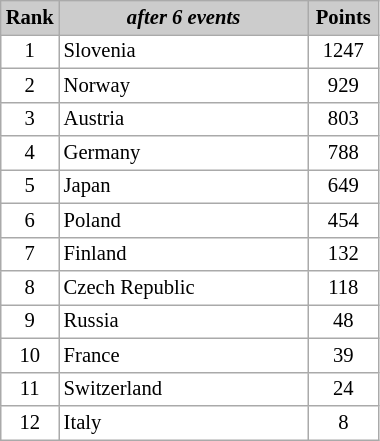<table class="wikitable plainrowheaders" style="background:#fff; font-size:86%; line-height:16px; border:gray solid 1px; border-collapse:collapse;">
<tr style="background:#ccc; text-align:center;">
<th scope="col" style="background:#ccc;" width=10px;">Rank</th>
<th scope="col" style="background:#ccc;" width=160px;"><em>after 6 events</em></th>
<th scope="col" style="background:#ccc;" width=40px;">Points</th>
</tr>
<tr align=center>
<td>1</td>
<td align=left><span>Slovenia</span></td>
<td><span>1247</span></td>
</tr>
<tr align=center>
<td>2</td>
<td align=left><span>Norway</span></td>
<td><span>929</span></td>
</tr>
<tr align=center>
<td>3</td>
<td align=left><span>Austria</span></td>
<td><span>803</span></td>
</tr>
<tr align=center>
<td>4</td>
<td align=left><span>Germany</span></td>
<td><span>788</span></td>
</tr>
<tr align=center>
<td>5</td>
<td align=left><span>Japan</span></td>
<td><span>649</span></td>
</tr>
<tr align=center>
<td>6</td>
<td align=left><span>Poland</span></td>
<td><span>454</span></td>
</tr>
<tr align=center>
<td>7</td>
<td align=left><span>Finland</span></td>
<td><span>132</span></td>
</tr>
<tr align=center>
<td>8</td>
<td align=left><span>Czech Republic</span></td>
<td><span>118</span></td>
</tr>
<tr align=center>
<td>9</td>
<td align=left><span>Russia</span></td>
<td><span>48</span></td>
</tr>
<tr align=center>
<td>10</td>
<td align=left><span>France</span></td>
<td><span>39</span></td>
</tr>
<tr align=center>
<td>11</td>
<td align=left><span>Switzerland</span></td>
<td><span>24</span></td>
</tr>
<tr align=center>
<td>12</td>
<td align=left><span>Italy</span></td>
<td><span>8</span></td>
</tr>
</table>
